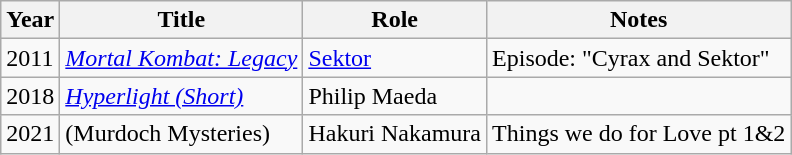<table class="wikitable sortable">
<tr>
<th>Year</th>
<th>Title</th>
<th>Role</th>
<th class="unsortable">Notes</th>
</tr>
<tr>
<td>2011</td>
<td><em><a href='#'>Mortal Kombat: Legacy</a></em></td>
<td><a href='#'>Sektor</a></td>
<td>Episode: "Cyrax and Sektor"</td>
</tr>
<tr>
<td>2018</td>
<td><em><a href='#'>Hyperlight (Short)</a></em></td>
<td>Philip Maeda</td>
<td></td>
</tr>
<tr>
<td>2021</td>
<td>(Murdoch Mysteries)</td>
<td>Hakuri Nakamura</td>
<td>Things we do for Love pt 1&2</td>
</tr>
</table>
